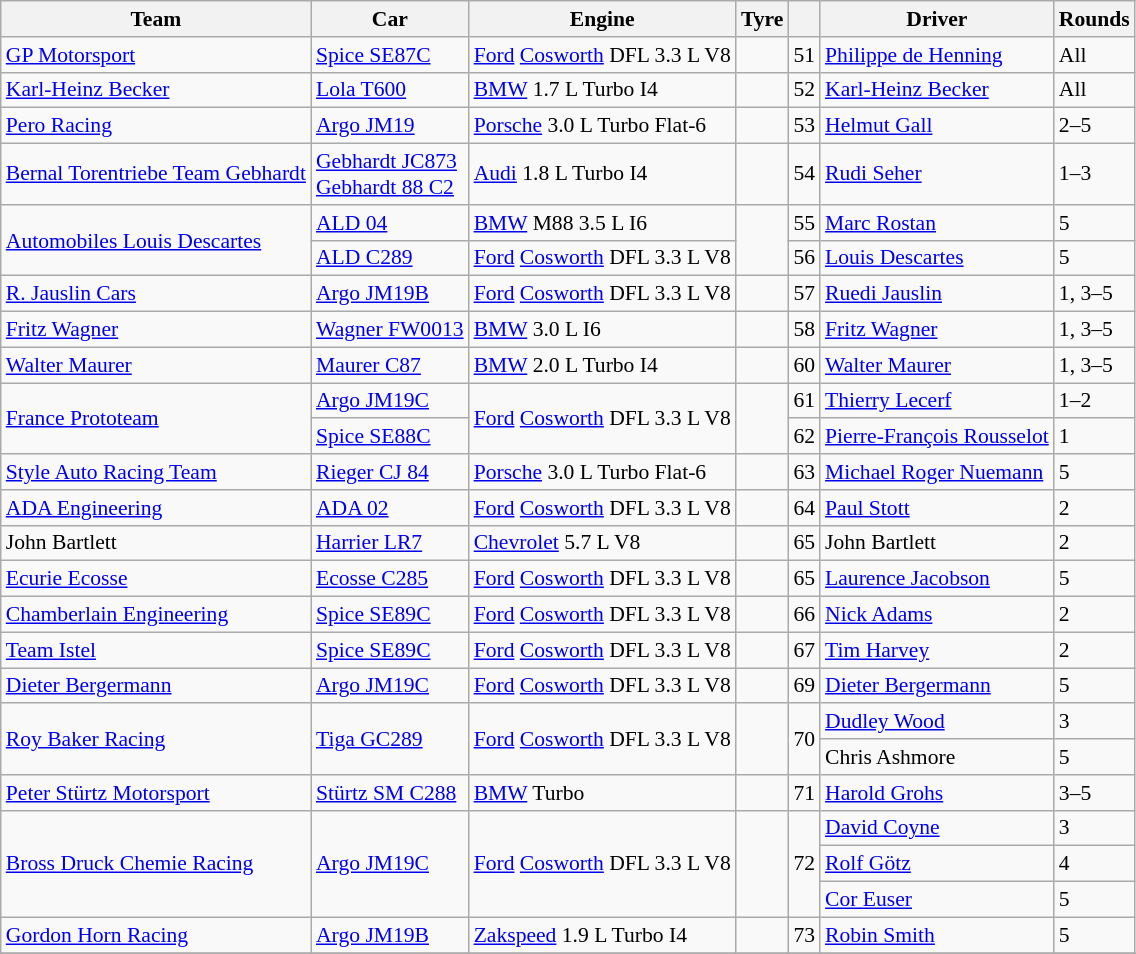<table class="wikitable" style="font-size: 90%">
<tr>
<th>Team</th>
<th>Car</th>
<th>Engine</th>
<th>Tyre</th>
<th></th>
<th>Driver</th>
<th>Rounds</th>
</tr>
<tr>
<td> <a href='#'>GP Motorsport</a></td>
<td><a href='#'>Spice SE87C</a></td>
<td><a href='#'>Ford</a> <a href='#'>Cosworth</a> DFL 3.3 L V8</td>
<td></td>
<td>51</td>
<td> <a href='#'>Philippe de Henning</a></td>
<td>All</td>
</tr>
<tr>
<td> <a href='#'>Karl-Heinz Becker</a></td>
<td><a href='#'>Lola T600</a></td>
<td><a href='#'>BMW</a> 1.7 L Turbo I4</td>
<td></td>
<td>52</td>
<td> <a href='#'>Karl-Heinz Becker</a></td>
<td>All</td>
</tr>
<tr>
<td> <a href='#'>Pero Racing</a></td>
<td><a href='#'>Argo JM19</a></td>
<td><a href='#'>Porsche</a> 3.0 L Turbo Flat-6</td>
<td></td>
<td>53</td>
<td> <a href='#'>Helmut Gall</a></td>
<td>2–5</td>
</tr>
<tr>
<td> <a href='#'>Bernal Torentriebe Team Gebhardt</a></td>
<td><a href='#'>Gebhardt JC873</a><br><a href='#'>Gebhardt 88 C2</a></td>
<td><a href='#'>Audi</a> 1.8 L Turbo I4</td>
<td></td>
<td>54</td>
<td> <a href='#'>Rudi Seher</a></td>
<td>1–3</td>
</tr>
<tr>
<td rowspan=2> <a href='#'>Automobiles Louis Descartes</a></td>
<td><a href='#'>ALD 04</a></td>
<td><a href='#'>BMW</a> M88 3.5 L I6</td>
<td rowspan=2></td>
<td>55</td>
<td> <a href='#'>Marc Rostan</a></td>
<td>5</td>
</tr>
<tr>
<td><a href='#'>ALD C289</a></td>
<td><a href='#'>Ford</a> <a href='#'>Cosworth</a> DFL 3.3 L V8</td>
<td>56</td>
<td> <a href='#'>Louis Descartes</a></td>
<td>5</td>
</tr>
<tr>
<td> <a href='#'>R. Jauslin Cars</a></td>
<td><a href='#'>Argo JM19B</a></td>
<td><a href='#'>Ford</a> <a href='#'>Cosworth</a> DFL 3.3 L V8</td>
<td></td>
<td>57</td>
<td> <a href='#'>Ruedi Jauslin</a></td>
<td>1, 3–5</td>
</tr>
<tr>
<td> <a href='#'>Fritz Wagner</a></td>
<td><a href='#'>Wagner FW0013</a></td>
<td><a href='#'>BMW</a> 3.0 L I6</td>
<td></td>
<td>58</td>
<td> <a href='#'>Fritz Wagner</a></td>
<td>1, 3–5</td>
</tr>
<tr>
<td> <a href='#'>Walter Maurer</a></td>
<td><a href='#'>Maurer C87</a></td>
<td><a href='#'>BMW</a> 2.0 L Turbo I4</td>
<td></td>
<td>60</td>
<td> <a href='#'>Walter Maurer</a></td>
<td>1, 3–5</td>
</tr>
<tr>
<td rowspan=2> <a href='#'>France Prototeam</a></td>
<td><a href='#'>Argo JM19C</a></td>
<td rowspan=2><a href='#'>Ford</a> <a href='#'>Cosworth</a> DFL 3.3 L V8</td>
<td rowspan=2></td>
<td>61</td>
<td> <a href='#'>Thierry Lecerf</a></td>
<td>1–2</td>
</tr>
<tr>
<td><a href='#'>Spice SE88C</a></td>
<td>62</td>
<td> <a href='#'>Pierre-François Rousselot</a></td>
<td>1</td>
</tr>
<tr>
<td> <a href='#'>Style Auto Racing Team</a></td>
<td><a href='#'>Rieger CJ 84</a></td>
<td><a href='#'>Porsche</a> 3.0 L Turbo Flat-6</td>
<td></td>
<td>63</td>
<td> <a href='#'>Michael Roger Nuemann</a></td>
<td>5</td>
</tr>
<tr>
<td> <a href='#'>ADA Engineering</a></td>
<td><a href='#'>ADA 02</a></td>
<td><a href='#'>Ford</a> <a href='#'>Cosworth</a> DFL 3.3 L V8</td>
<td></td>
<td>64</td>
<td> <a href='#'>Paul Stott</a></td>
<td>2</td>
</tr>
<tr>
<td> John Bartlett</td>
<td><a href='#'>Harrier LR7</a></td>
<td><a href='#'>Chevrolet</a> 5.7 L V8</td>
<td></td>
<td>65</td>
<td> John Bartlett</td>
<td>2</td>
</tr>
<tr>
<td> <a href='#'>Ecurie Ecosse</a></td>
<td><a href='#'>Ecosse C285</a></td>
<td><a href='#'>Ford</a> <a href='#'>Cosworth</a> DFL 3.3 L V8</td>
<td></td>
<td>65</td>
<td> <a href='#'>Laurence Jacobson</a></td>
<td>5</td>
</tr>
<tr>
<td> <a href='#'>Chamberlain Engineering</a></td>
<td><a href='#'>Spice SE89C</a></td>
<td><a href='#'>Ford</a> <a href='#'>Cosworth</a> DFL 3.3 L V8</td>
<td></td>
<td>66</td>
<td> <a href='#'>Nick Adams</a></td>
<td>2</td>
</tr>
<tr>
<td> <a href='#'>Team Istel</a></td>
<td><a href='#'>Spice SE89C</a></td>
<td><a href='#'>Ford</a> <a href='#'>Cosworth</a> DFL 3.3 L V8</td>
<td></td>
<td>67</td>
<td> <a href='#'>Tim Harvey</a></td>
<td>2</td>
</tr>
<tr>
<td> <a href='#'>Dieter Bergermann</a></td>
<td><a href='#'>Argo JM19C</a></td>
<td><a href='#'>Ford</a> <a href='#'>Cosworth</a> DFL 3.3 L V8</td>
<td></td>
<td>69</td>
<td> <a href='#'>Dieter Bergermann</a></td>
<td>5</td>
</tr>
<tr>
<td rowspan=2> <a href='#'>Roy Baker Racing</a></td>
<td rowspan=2><a href='#'>Tiga GC289</a></td>
<td rowspan=2><a href='#'>Ford</a> <a href='#'>Cosworth</a> DFL 3.3 L V8</td>
<td rowspan=2></td>
<td rowspan=2>70</td>
<td> <a href='#'>Dudley Wood</a></td>
<td>3</td>
</tr>
<tr>
<td> Chris Ashmore</td>
<td>5</td>
</tr>
<tr>
<td> <a href='#'>Peter Stürtz Motorsport</a></td>
<td><a href='#'>Stürtz SM C288</a></td>
<td><a href='#'>BMW</a> Turbo</td>
<td></td>
<td>71</td>
<td> <a href='#'>Harold Grohs</a></td>
<td>3–5</td>
</tr>
<tr>
<td rowspan=3> <a href='#'>Bross Druck Chemie Racing</a></td>
<td rowspan=3><a href='#'>Argo JM19C</a></td>
<td rowspan=3><a href='#'>Ford</a> <a href='#'>Cosworth</a> DFL 3.3 L V8</td>
<td rowspan=3></td>
<td rowspan=3>72</td>
<td> <a href='#'>David Coyne</a></td>
<td>3</td>
</tr>
<tr>
<td> <a href='#'>Rolf Götz</a></td>
<td>4</td>
</tr>
<tr>
<td> <a href='#'>Cor Euser</a></td>
<td>5</td>
</tr>
<tr>
<td> <a href='#'>Gordon Horn Racing</a></td>
<td><a href='#'>Argo JM19B</a></td>
<td><a href='#'>Zakspeed</a> 1.9 L Turbo I4</td>
<td></td>
<td>73</td>
<td> <a href='#'>Robin Smith</a></td>
<td>5</td>
</tr>
<tr>
</tr>
</table>
